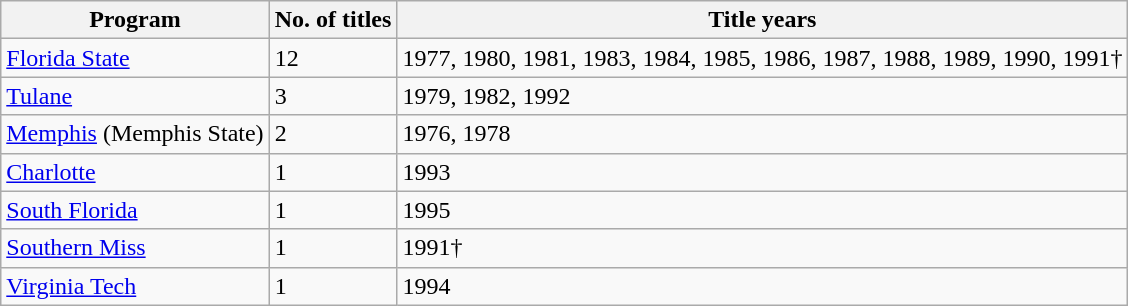<table class="wikitable sortable">
<tr>
<th>Program</th>
<th>No. of titles</th>
<th class=unsortable>Title years</th>
</tr>
<tr>
<td><a href='#'>Florida State</a></td>
<td>12</td>
<td>1977, 1980, 1981, 1983, 1984, 1985, 1986, 1987, 1988, 1989, 1990, 1991†</td>
</tr>
<tr>
<td><a href='#'>Tulane</a></td>
<td>3</td>
<td>1979, 1982, 1992</td>
</tr>
<tr>
<td><a href='#'>Memphis</a> (Memphis State)</td>
<td>2</td>
<td>1976, 1978</td>
</tr>
<tr>
<td><a href='#'>Charlotte</a></td>
<td>1</td>
<td>1993</td>
</tr>
<tr>
<td><a href='#'>South Florida</a></td>
<td>1</td>
<td>1995</td>
</tr>
<tr>
<td><a href='#'>Southern Miss</a></td>
<td>1</td>
<td>1991†</td>
</tr>
<tr>
<td><a href='#'>Virginia Tech</a></td>
<td>1</td>
<td>1994</td>
</tr>
</table>
